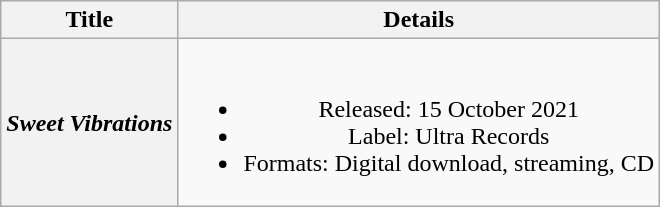<table class="wikitable plainrowheaders" style="text-align:center;">
<tr>
<th>Title</th>
<th>Details</th>
</tr>
<tr>
<th scope="row"><em>Sweet Vibrations</em></th>
<td><br><ul><li>Released: 15 October 2021</li><li>Label: Ultra Records</li><li>Formats: Digital download, streaming, CD</li></ul></td>
</tr>
</table>
